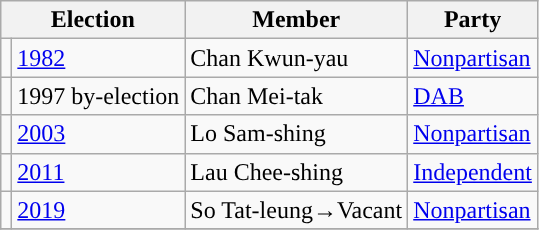<table class="wikitable">
<tr>
<th colspan="2">Election</th>
<th>Member</th>
<th>Party</th>
</tr>
<tr>
<td style="color:inherit;background:"></td>
<td><a href='#'>1982</a></td>
<td>Chan Kwun-yau</td>
<td><a href='#'>Nonpartisan</a></td>
</tr>
<tr>
<td style="color:inherit;background:"></td>
<td>1997 by-election</td>
<td>Chan Mei-tak</td>
<td><a href='#'>DAB</a></td>
</tr>
<tr>
<td style="color:inherit;background:"></td>
<td><a href='#'>2003</a></td>
<td>Lo Sam-shing</td>
<td><a href='#'>Nonpartisan</a></td>
</tr>
<tr>
<td style="color:inherit;background:"></td>
<td><a href='#'>2011</a></td>
<td>Lau Chee-shing</td>
<td><a href='#'>Independent</a></td>
</tr>
<tr>
<td style="color:inherit;background:"></td>
<td><a href='#'>2019</a></td>
<td>So Tat-leung→Vacant</td>
<td><a href='#'>Nonpartisan</a></td>
</tr>
<tr>
</tr>
</table>
